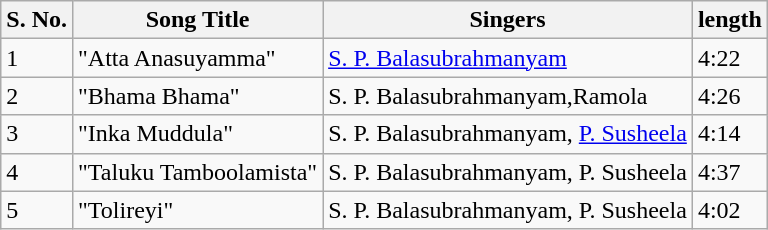<table class="wikitable">
<tr>
<th>S. No.</th>
<th>Song Title</th>
<th>Singers</th>
<th>length</th>
</tr>
<tr>
<td>1</td>
<td>"Atta Anasuyamma"</td>
<td><a href='#'>S. P. Balasubrahmanyam</a></td>
<td>4:22</td>
</tr>
<tr>
<td>2</td>
<td>"Bhama Bhama"</td>
<td>S. P. Balasubrahmanyam,Ramola</td>
<td>4:26</td>
</tr>
<tr>
<td>3</td>
<td>"Inka Muddula"</td>
<td>S. P. Balasubrahmanyam, <a href='#'>P. Susheela</a></td>
<td>4:14</td>
</tr>
<tr>
<td>4</td>
<td>"Taluku Tamboolamista"</td>
<td>S. P. Balasubrahmanyam, P. Susheela</td>
<td>4:37</td>
</tr>
<tr>
<td>5</td>
<td>"Tolireyi"</td>
<td>S. P. Balasubrahmanyam, P. Susheela</td>
<td>4:02</td>
</tr>
</table>
